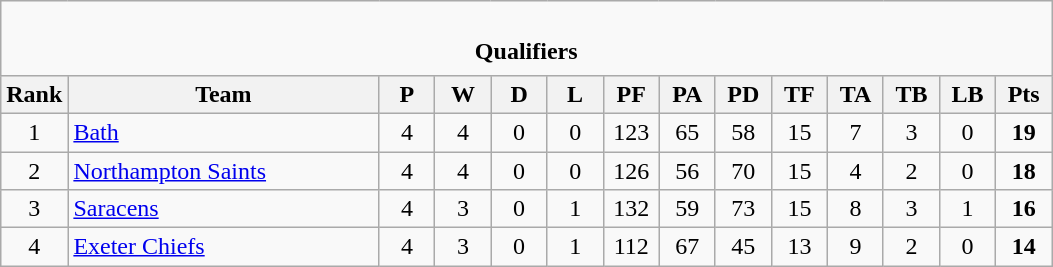<table class="wikitable" style="text-align:center">
<tr>
<td colspan="14" cellpadding="0" cellspacing="0"><br><table border="0" width="100%" cellpadding="0" cellspacing="0">
<tr>
<td style="border:0px"><strong>Qualifiers</strong></td>
</tr>
</table>
</td>
</tr>
<tr>
<th width="30">Rank</th>
<th style="width:200px">Team</th>
<th width="30">P</th>
<th width="30">W</th>
<th width="30">D</th>
<th width="30">L</th>
<th width="30">PF</th>
<th width="30">PA</th>
<th width="30">PD</th>
<th width="30">TF</th>
<th width="30">TA</th>
<th width="30">TB</th>
<th width="30">LB</th>
<th width="30">Pts</th>
</tr>
<tr>
<td>1</td>
<td align="left"> <a href='#'>Bath</a></td>
<td>4</td>
<td>4</td>
<td>0</td>
<td>0</td>
<td>123</td>
<td>65</td>
<td>58</td>
<td>15</td>
<td>7</td>
<td>3</td>
<td>0</td>
<td><strong>19</strong></td>
</tr>
<tr>
<td>2</td>
<td align="left"> <a href='#'>Northampton Saints</a></td>
<td>4</td>
<td>4</td>
<td>0</td>
<td>0</td>
<td>126</td>
<td>56</td>
<td>70</td>
<td>15</td>
<td>4</td>
<td>2</td>
<td>0</td>
<td><strong>18</strong></td>
</tr>
<tr>
<td>3</td>
<td align="left"> <a href='#'>Saracens</a></td>
<td>4</td>
<td>3</td>
<td>0</td>
<td>1</td>
<td>132</td>
<td>59</td>
<td>73</td>
<td>15</td>
<td>8</td>
<td>3</td>
<td>1</td>
<td><strong>16</strong></td>
</tr>
<tr>
<td>4</td>
<td align="left"> <a href='#'>Exeter Chiefs</a></td>
<td>4</td>
<td>3</td>
<td>0</td>
<td>1</td>
<td>112</td>
<td>67</td>
<td>45</td>
<td>13</td>
<td>9</td>
<td>2</td>
<td>0</td>
<td><strong>14</strong></td>
</tr>
</table>
